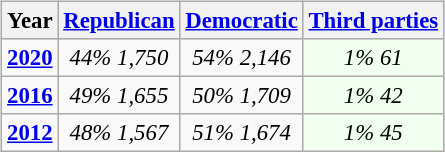<table class="wikitable" style="float:right; font-size:95%;">
<tr bgcolor=lightgrey>
<th>Year</th>
<th><a href='#'>Republican</a></th>
<th><a href='#'>Democratic</a></th>
<th><a href='#'>Third parties</a></th>
</tr>
<tr>
<td><strong><a href='#'>2020</a></strong></td>
<td style="text-align:center;" ><em>44%</em> <em>1,750</em></td>
<td style="text-align:center;" ><em>54%</em> <em>2,146</em></td>
<td style="text-align:center; background:honeyDew;"><em>1%</em> <em>61</em></td>
</tr>
<tr>
<td><strong><a href='#'>2016</a></strong></td>
<td style="text-align:center;" ><em>49%</em> <em>1,655</em></td>
<td style="text-align:center;" ><em>50%</em> <em>1,709</em></td>
<td style="text-align:center; background:honeyDew;"><em>1%</em> <em>42</em></td>
</tr>
<tr>
<td><strong><a href='#'>2012</a></strong></td>
<td style="text-align:center;" ><em>48%</em> <em>1,567</em></td>
<td style="text-align:center;" ><em>51%</em> <em>1,674</em></td>
<td style="text-align:center; background:honeyDew;"><em>1%</em> <em>45</em></td>
</tr>
</table>
